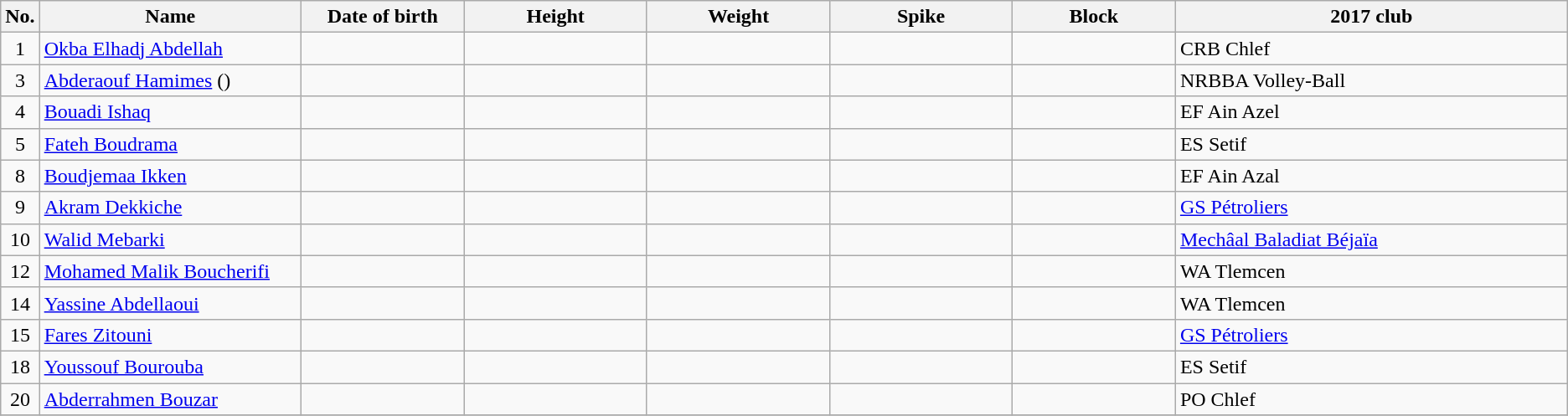<table class="wikitable sortable" style="font-size:100%; text-align:center;">
<tr>
<th>No.</th>
<th style="width:13em">Name</th>
<th style="width:8em">Date of birth</th>
<th style="width:9em">Height</th>
<th style="width:9em">Weight</th>
<th style="width:9em">Spike</th>
<th style="width:8em">Block</th>
<th style="width:20em">2017 club</th>
</tr>
<tr>
<td>1</td>
<td align=left><a href='#'>Okba Elhadj Abdellah</a></td>
<td align=right></td>
<td></td>
<td></td>
<td></td>
<td></td>
<td align=left> CRB Chlef</td>
</tr>
<tr>
<td>3</td>
<td align=left><a href='#'>Abderaouf Hamimes</a> ()</td>
<td align=right></td>
<td></td>
<td></td>
<td></td>
<td></td>
<td align=left> NRBBA Volley-Ball</td>
</tr>
<tr>
<td>4</td>
<td align=left><a href='#'>Bouadi Ishaq</a></td>
<td align=right></td>
<td></td>
<td></td>
<td></td>
<td></td>
<td align=left> EF Ain Azel</td>
</tr>
<tr>
<td>5</td>
<td align=left><a href='#'>Fateh Boudrama</a></td>
<td align=right></td>
<td></td>
<td></td>
<td></td>
<td></td>
<td align=left> ES Setif</td>
</tr>
<tr>
<td>8</td>
<td align=left><a href='#'>Boudjemaa Ikken</a></td>
<td align=right></td>
<td></td>
<td></td>
<td></td>
<td></td>
<td align=left> EF Ain Azal</td>
</tr>
<tr>
<td>9</td>
<td align=left><a href='#'>Akram Dekkiche</a></td>
<td align=right></td>
<td></td>
<td></td>
<td></td>
<td></td>
<td align=left> <a href='#'>GS Pétroliers</a></td>
</tr>
<tr>
<td>10</td>
<td align=left><a href='#'>Walid Mebarki</a></td>
<td align=right></td>
<td></td>
<td></td>
<td></td>
<td></td>
<td align=left> <a href='#'>Mechâal Baladiat Béjaïa</a></td>
</tr>
<tr>
<td>12</td>
<td align=left><a href='#'>Mohamed Malik Boucherifi</a></td>
<td align=right></td>
<td></td>
<td></td>
<td></td>
<td></td>
<td align=left> WA Tlemcen</td>
</tr>
<tr>
<td>14</td>
<td align=left><a href='#'>Yassine Abdellaoui</a></td>
<td align=right></td>
<td></td>
<td></td>
<td></td>
<td></td>
<td align=left> WA Tlemcen</td>
</tr>
<tr>
<td>15</td>
<td align=left><a href='#'>Fares Zitouni</a></td>
<td align=right></td>
<td></td>
<td></td>
<td></td>
<td></td>
<td align=left> <a href='#'>GS Pétroliers</a></td>
</tr>
<tr>
<td>18</td>
<td align=left><a href='#'>Youssouf Bourouba</a></td>
<td align=right></td>
<td></td>
<td></td>
<td></td>
<td></td>
<td align=left> ES Setif</td>
</tr>
<tr>
<td>20</td>
<td align=left><a href='#'>Abderrahmen Bouzar</a></td>
<td align=right></td>
<td></td>
<td></td>
<td></td>
<td></td>
<td align=left> PO Chlef</td>
</tr>
<tr>
</tr>
</table>
